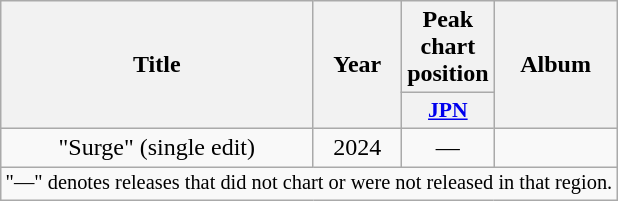<table class="wikitable plainrowheaders" style="text-align:center">
<tr>
<th rowspan="2" scope="col">Title</th>
<th rowspan="2" scope="col">Year</th>
<th>Peak chart position</th>
<th rowspan="2" scope="col">Album</th>
</tr>
<tr>
<th scope="col" style="width:3em;font-size:90%;"><a href='#'>JPN</a></th>
</tr>
<tr>
<td>"Surge" (single edit)</td>
<td>2024</td>
<td>—</td>
<td></td>
</tr>
<tr>
<td colspan="4" style="font-size:85%">"—" denotes releases that did not chart or were not released in that region.</td>
</tr>
</table>
